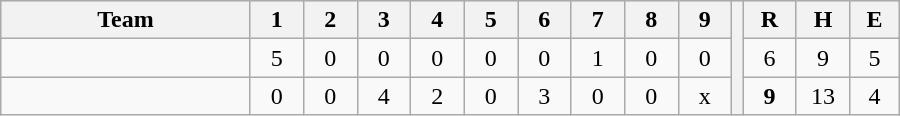<table border=1 cellspacing=0 width=600 style="margin-left:3em;" class="wikitable">
<tr style="text-align:center; background-color:#e6e6e6;">
<th align=left width=28%>Team</th>
<th width=6%>1</th>
<th width=6%>2</th>
<th width=6%>3</th>
<th width=6%>4</th>
<th width=6%>5</th>
<th width=6%>6</th>
<th width=6%>7</th>
<th width=6%>8</th>
<th width=6%>9</th>
<th rowspan="3" width=0.5%></th>
<th width=6%>R</th>
<th width=6%>H</th>
<th width=6%>E</th>
</tr>
<tr style="text-align:center;">
<td align=left></td>
<td>5</td>
<td>0</td>
<td>0</td>
<td>0</td>
<td>0</td>
<td>0</td>
<td>1</td>
<td>0</td>
<td>0</td>
<td>6</td>
<td>9</td>
<td>5</td>
</tr>
<tr style="text-align:center;">
<td align=left></td>
<td>0</td>
<td>0</td>
<td>4</td>
<td>2</td>
<td>0</td>
<td>3</td>
<td>0</td>
<td>0</td>
<td>x</td>
<td><strong>9</strong></td>
<td>13</td>
<td>4</td>
</tr>
</table>
